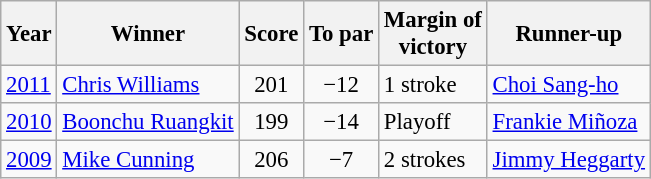<table class="wikitable" style="font-size:95%">
<tr>
<th>Year</th>
<th>Winner</th>
<th>Score</th>
<th>To par</th>
<th>Margin of<br>victory</th>
<th>Runner-up</th>
</tr>
<tr>
<td><a href='#'>2011</a></td>
<td> <a href='#'>Chris Williams</a></td>
<td align=center>201</td>
<td align=center>−12</td>
<td>1 stroke</td>
<td> <a href='#'>Choi Sang-ho</a></td>
</tr>
<tr>
<td><a href='#'>2010</a></td>
<td> <a href='#'>Boonchu Ruangkit</a></td>
<td align=center>199</td>
<td align=center>−14</td>
<td>Playoff</td>
<td> <a href='#'>Frankie Miñoza</a></td>
</tr>
<tr>
<td><a href='#'>2009</a></td>
<td> <a href='#'>Mike Cunning</a></td>
<td align=center>206</td>
<td align=center>−7</td>
<td>2 strokes</td>
<td> <a href='#'>Jimmy Heggarty</a></td>
</tr>
</table>
